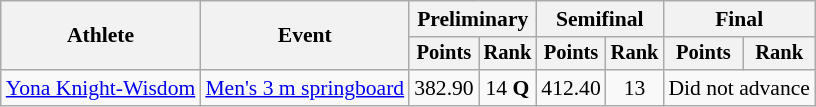<table class=wikitable style="font-size:90%">
<tr>
<th rowspan="2">Athlete</th>
<th rowspan="2">Event</th>
<th colspan="2">Preliminary</th>
<th colspan="2">Semifinal</th>
<th colspan="2">Final</th>
</tr>
<tr style="font-size:95%">
<th>Points</th>
<th>Rank</th>
<th>Points</th>
<th>Rank</th>
<th>Points</th>
<th>Rank</th>
</tr>
<tr align=center>
<td align=left><a href='#'>Yona Knight-Wisdom</a></td>
<td align=left><a href='#'>Men's 3 m springboard</a></td>
<td>382.90</td>
<td>14 <strong>Q</strong></td>
<td>412.40</td>
<td>13</td>
<td colspan="2">Did not advance</td>
</tr>
</table>
